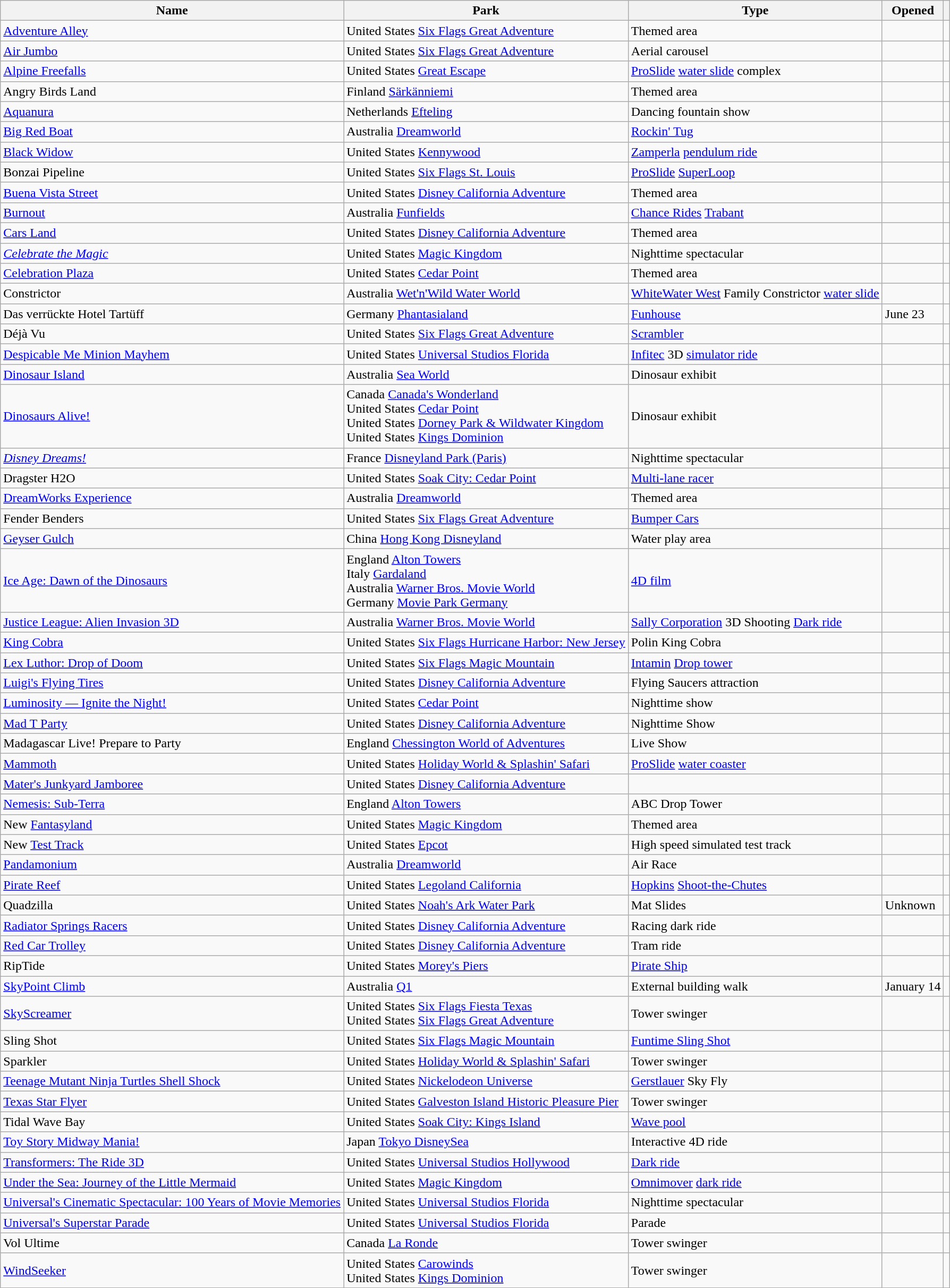<table class="wikitable sortable">
<tr>
<th>Name</th>
<th>Park</th>
<th>Type</th>
<th>Opened</th>
<th class="unsortable"></th>
</tr>
<tr>
<td><a href='#'>Adventure Alley</a></td>
<td>United States <a href='#'>Six Flags Great Adventure</a></td>
<td>Themed area</td>
<td></td>
<td></td>
</tr>
<tr>
<td><a href='#'>Air Jumbo</a></td>
<td>United States <a href='#'>Six Flags Great Adventure</a></td>
<td>Aerial carousel</td>
<td></td>
<td></td>
</tr>
<tr>
<td><a href='#'>Alpine Freefalls</a></td>
<td>United States <a href='#'>Great Escape</a></td>
<td><a href='#'>ProSlide</a> <a href='#'>water slide</a> complex</td>
<td></td>
<td></td>
</tr>
<tr>
<td>Angry Birds Land</td>
<td>Finland <a href='#'>Särkänniemi</a></td>
<td>Themed area</td>
<td></td>
<td></td>
</tr>
<tr>
<td><a href='#'>Aquanura</a></td>
<td>Netherlands <a href='#'>Efteling</a></td>
<td>Dancing fountain show</td>
<td></td>
<td></td>
</tr>
<tr>
<td><a href='#'>Big Red Boat</a></td>
<td>Australia <a href='#'>Dreamworld</a></td>
<td><a href='#'>Rockin' Tug</a></td>
<td></td>
<td></td>
</tr>
<tr>
<td><a href='#'>Black Widow</a></td>
<td>United States <a href='#'>Kennywood</a></td>
<td><a href='#'>Zamperla</a> <a href='#'>pendulum ride</a></td>
<td></td>
<td></td>
</tr>
<tr>
<td>Bonzai Pipeline</td>
<td>United States <a href='#'>Six Flags St. Louis</a></td>
<td><a href='#'>ProSlide</a> <a href='#'>SuperLoop</a></td>
<td></td>
<td></td>
</tr>
<tr>
<td><a href='#'>Buena Vista Street</a></td>
<td>United States <a href='#'>Disney California Adventure</a></td>
<td>Themed area</td>
<td></td>
<td></td>
</tr>
<tr>
<td><a href='#'>Burnout</a></td>
<td>Australia <a href='#'>Funfields</a></td>
<td><a href='#'>Chance Rides</a> <a href='#'>Trabant</a></td>
<td></td>
<td></td>
</tr>
<tr>
<td><a href='#'>Cars Land</a></td>
<td>United States <a href='#'>Disney California Adventure</a></td>
<td>Themed area</td>
<td></td>
<td></td>
</tr>
<tr>
<td><em><a href='#'>Celebrate the Magic</a></em></td>
<td>United States <a href='#'>Magic Kingdom</a></td>
<td>Nighttime spectacular</td>
<td></td>
<td></td>
</tr>
<tr>
<td><a href='#'>Celebration Plaza</a></td>
<td>United States <a href='#'>Cedar Point</a></td>
<td>Themed area</td>
<td></td>
<td></td>
</tr>
<tr>
<td>Constrictor</td>
<td>Australia <a href='#'>Wet'n'Wild Water World</a></td>
<td><a href='#'>WhiteWater West</a> Family Constrictor <a href='#'>water slide</a></td>
<td></td>
<td></td>
</tr>
<tr>
<td>Das verrückte Hotel Tartüff</td>
<td>Germany <a href='#'>Phantasialand</a></td>
<td><a href='#'>Funhouse</a></td>
<td>June 23</td>
<td></td>
</tr>
<tr>
<td>Déjà Vu</td>
<td>United States <a href='#'>Six Flags Great Adventure</a></td>
<td><a href='#'>Scrambler</a></td>
<td></td>
<td></td>
</tr>
<tr>
<td><a href='#'>Despicable Me Minion Mayhem</a></td>
<td>United States <a href='#'>Universal Studios Florida</a></td>
<td><a href='#'>Infitec</a> 3D <a href='#'>simulator ride</a></td>
<td></td>
<td></td>
</tr>
<tr>
<td><a href='#'>Dinosaur Island</a></td>
<td>Australia <a href='#'>Sea World</a></td>
<td>Dinosaur exhibit</td>
<td></td>
<td></td>
</tr>
<tr>
<td><a href='#'>Dinosaurs Alive!</a></td>
<td>Canada <a href='#'>Canada's Wonderland</a><br>United States <a href='#'>Cedar Point</a><br>United States <a href='#'>Dorney Park & Wildwater Kingdom</a><br>United States <a href='#'>Kings Dominion</a></td>
<td>Dinosaur exhibit</td>
<td><br><br><br></td>
<td></td>
</tr>
<tr>
<td><em><a href='#'>Disney Dreams!</a></em></td>
<td>France <a href='#'>Disneyland Park (Paris)</a></td>
<td>Nighttime spectacular</td>
<td></td>
<td></td>
</tr>
<tr>
<td>Dragster H2O</td>
<td>United States <a href='#'>Soak City: Cedar Point</a></td>
<td><a href='#'>Multi-lane racer</a></td>
<td></td>
<td></td>
</tr>
<tr>
<td><a href='#'>DreamWorks Experience</a></td>
<td>Australia <a href='#'>Dreamworld</a></td>
<td>Themed area</td>
<td></td>
<td></td>
</tr>
<tr>
<td>Fender Benders</td>
<td>United States <a href='#'>Six Flags Great Adventure</a></td>
<td><a href='#'>Bumper Cars</a></td>
<td></td>
<td></td>
</tr>
<tr>
<td><a href='#'>Geyser Gulch</a></td>
<td>China <a href='#'>Hong Kong Disneyland</a></td>
<td>Water play area</td>
<td></td>
<td></td>
</tr>
<tr>
<td><a href='#'>Ice Age: Dawn of the Dinosaurs</a></td>
<td>England <a href='#'>Alton Towers</a><br>Italy <a href='#'>Gardaland</a><br>Australia <a href='#'>Warner Bros. Movie World</a><br>Germany <a href='#'>Movie Park Germany</a></td>
<td><a href='#'>4D film</a></td>
<td><br><br><br></td>
<td></td>
</tr>
<tr>
<td><a href='#'>Justice League: Alien Invasion 3D</a></td>
<td>Australia <a href='#'>Warner Bros. Movie World</a></td>
<td><a href='#'>Sally Corporation</a> 3D Shooting <a href='#'>Dark ride</a></td>
<td></td>
<td></td>
</tr>
<tr>
<td><a href='#'>King Cobra</a></td>
<td>United States <a href='#'>Six Flags Hurricane Harbor: New Jersey</a></td>
<td>Polin King Cobra</td>
<td></td>
<td></td>
</tr>
<tr>
<td><a href='#'>Lex Luthor: Drop of Doom</a></td>
<td>United States <a href='#'>Six Flags Magic Mountain</a></td>
<td><a href='#'>Intamin</a> <a href='#'>Drop tower</a></td>
<td></td>
<td></td>
</tr>
<tr>
<td><a href='#'>Luigi's Flying Tires</a></td>
<td>United States <a href='#'>Disney California Adventure</a></td>
<td>Flying Saucers attraction</td>
<td></td>
<td></td>
</tr>
<tr>
<td><a href='#'>Luminosity — Ignite the Night!</a></td>
<td>United States <a href='#'>Cedar Point</a></td>
<td>Nighttime show</td>
<td></td>
</tr>
<tr>
<td><a href='#'>Mad T Party</a></td>
<td>United States <a href='#'>Disney California Adventure</a></td>
<td>Nighttime Show</td>
<td></td>
<td></td>
</tr>
<tr>
<td>Madagascar Live! Prepare to Party</td>
<td>England <a href='#'>Chessington World of Adventures</a></td>
<td>Live Show</td>
<td></td>
<td></td>
</tr>
<tr>
<td><a href='#'>Mammoth</a></td>
<td>United States <a href='#'>Holiday World & Splashin' Safari</a></td>
<td><a href='#'>ProSlide</a> <a href='#'>water coaster</a></td>
<td></td>
<td></td>
</tr>
<tr>
<td><a href='#'>Mater's Junkyard Jamboree</a></td>
<td>United States <a href='#'>Disney California Adventure</a></td>
<td></td>
<td></td>
<td></td>
</tr>
<tr>
<td><a href='#'>Nemesis: Sub-Terra</a></td>
<td>England <a href='#'>Alton Towers</a></td>
<td>ABC Drop Tower</td>
<td></td>
<td></td>
</tr>
<tr>
<td>New <a href='#'>Fantasyland</a></td>
<td>United States <a href='#'>Magic Kingdom</a></td>
<td>Themed area</td>
<td></td>
</tr>
<tr>
<td>New <a href='#'>Test Track</a></td>
<td>United States <a href='#'>Epcot</a></td>
<td>High speed simulated test track</td>
<td></td>
<td></td>
</tr>
<tr>
<td><a href='#'>Pandamonium</a></td>
<td>Australia <a href='#'>Dreamworld</a></td>
<td>Air Race</td>
<td></td>
<td></td>
</tr>
<tr>
<td><a href='#'>Pirate Reef</a></td>
<td>United States <a href='#'>Legoland California</a></td>
<td><a href='#'>Hopkins</a> <a href='#'>Shoot-the-Chutes</a></td>
<td></td>
<td></td>
</tr>
<tr>
<td>Quadzilla</td>
<td>United States <a href='#'>Noah's Ark Water Park</a></td>
<td>Mat Slides</td>
<td>Unknown</td>
<td></td>
</tr>
<tr>
<td><a href='#'>Radiator Springs Racers</a></td>
<td>United States <a href='#'>Disney California Adventure</a></td>
<td>Racing dark ride</td>
<td></td>
<td></td>
</tr>
<tr>
<td><a href='#'>Red Car Trolley</a></td>
<td>United States <a href='#'>Disney California Adventure</a></td>
<td>Tram ride</td>
<td></td>
<td></td>
</tr>
<tr>
<td>RipTide</td>
<td>United States <a href='#'>Morey's Piers</a></td>
<td><a href='#'>Pirate Ship</a></td>
<td></td>
<td></td>
</tr>
<tr>
<td><a href='#'>SkyPoint Climb</a></td>
<td>Australia <a href='#'>Q1</a></td>
<td>External building walk</td>
<td>January 14</td>
<td></td>
</tr>
<tr>
<td><a href='#'>SkyScreamer</a></td>
<td>United States <a href='#'>Six Flags Fiesta Texas</a><br>United States <a href='#'>Six Flags Great Adventure</a></td>
<td>Tower swinger</td>
<td><br></td>
<td></td>
</tr>
<tr>
<td>Sling Shot</td>
<td>United States <a href='#'>Six Flags Magic Mountain</a></td>
<td><a href='#'>Funtime Sling Shot</a></td>
<td></td>
<td></td>
</tr>
<tr>
<td>Sparkler</td>
<td>United States <a href='#'>Holiday World & Splashin' Safari</a></td>
<td>Tower swinger</td>
<td></td>
<td></td>
</tr>
<tr>
<td><a href='#'>Teenage Mutant Ninja Turtles Shell Shock</a></td>
<td>United States <a href='#'>Nickelodeon Universe</a></td>
<td><a href='#'>Gerstlauer</a> Sky Fly</td>
<td></td>
<td></td>
</tr>
<tr>
<td><a href='#'>Texas Star Flyer</a></td>
<td>United States <a href='#'>Galveston Island Historic Pleasure Pier</a></td>
<td>Tower swinger</td>
<td></td>
<td></td>
</tr>
<tr>
<td>Tidal Wave Bay</td>
<td>United States <a href='#'>Soak City: Kings Island</a></td>
<td><a href='#'>Wave pool</a></td>
<td></td>
<td></td>
</tr>
<tr>
<td><a href='#'>Toy Story Midway Mania!</a></td>
<td>Japan <a href='#'>Tokyo DisneySea</a></td>
<td>Interactive 4D ride</td>
<td></td>
<td></td>
</tr>
<tr>
<td><a href='#'>Transformers: The Ride 3D</a></td>
<td>United States <a href='#'>Universal Studios Hollywood</a></td>
<td><a href='#'>Dark ride</a></td>
<td></td>
<td></td>
</tr>
<tr>
<td><a href='#'>Under the Sea: Journey of the Little Mermaid</a></td>
<td>United States <a href='#'>Magic Kingdom</a></td>
<td><a href='#'>Omnimover</a> <a href='#'>dark ride</a></td>
<td></td>
<td></td>
</tr>
<tr>
<td><a href='#'>Universal's Cinematic Spectacular: 100 Years of Movie Memories</a></td>
<td>United States <a href='#'>Universal Studios Florida</a></td>
<td>Nighttime spectacular</td>
<td></td>
<td></td>
</tr>
<tr>
<td><a href='#'>Universal's Superstar Parade</a></td>
<td>United States <a href='#'>Universal Studios Florida</a></td>
<td>Parade</td>
<td></td>
<td></td>
</tr>
<tr>
<td>Vol Ultime</td>
<td>Canada <a href='#'>La Ronde</a></td>
<td>Tower swinger</td>
<td></td>
<td></td>
</tr>
<tr>
<td><a href='#'>WindSeeker</a></td>
<td>United States <a href='#'>Carowinds</a><br>United States <a href='#'>Kings Dominion</a></td>
<td>Tower swinger</td>
<td><br></td>
<td></td>
</tr>
</table>
